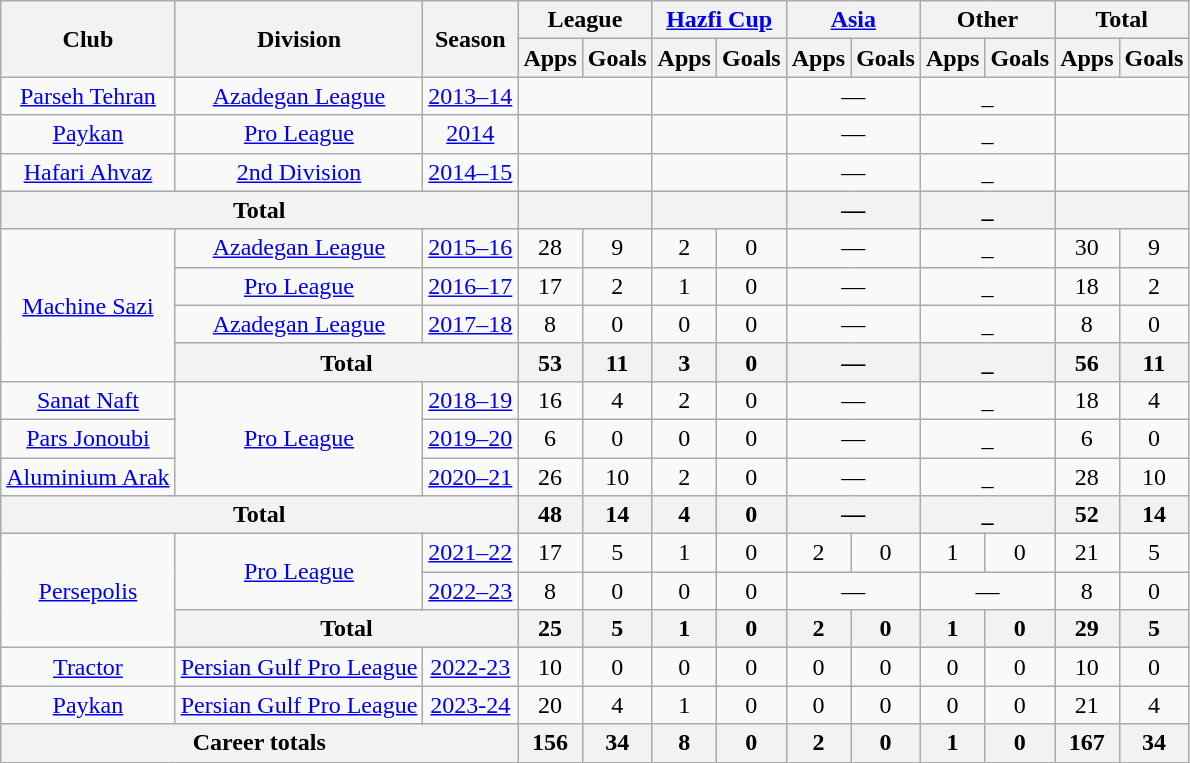<table class="wikitable" style="text-align: center;">
<tr>
<th rowspan="2">Club</th>
<th rowspan="2">Division</th>
<th rowspan="2">Season</th>
<th colspan="2">League</th>
<th colspan="2"><a href='#'>Hazfi Cup</a></th>
<th colspan="2"><a href='#'>Asia</a></th>
<th colspan="2">Other</th>
<th colspan="2">Total</th>
</tr>
<tr>
<th>Apps</th>
<th>Goals</th>
<th>Apps</th>
<th>Goals</th>
<th>Apps</th>
<th>Goals</th>
<th>Apps</th>
<th>Goals</th>
<th>Apps</th>
<th>Goals</th>
</tr>
<tr>
<td rowspan="1"><a href='#'>Parseh Tehran</a></td>
<td rowspan="1"><a href='#'>Azadegan League</a></td>
<td><a href='#'>2013–14</a></td>
<td colspan="2"><em></em></td>
<td colspan="2"><em></em></td>
<td colspan="2">—</td>
<td colspan="2">_</td>
<td colspan="2"><em></em></td>
</tr>
<tr>
<td rowspan="1"><a href='#'>Paykan</a></td>
<td rowspan="1"><a href='#'>Pro League</a></td>
<td><a href='#'>2014</a></td>
<td colspan="2"><em></em></td>
<td colspan="2"><em></em></td>
<td colspan="2">—</td>
<td colspan="2">_</td>
<td colspan="2"><em></em></td>
</tr>
<tr>
<td rowspan="1"><a href='#'>Hafari Ahvaz</a></td>
<td><a href='#'>2nd Division</a></td>
<td><a href='#'>2014–15</a></td>
<td colspan="2"><em></em></td>
<td colspan="2"><em></em></td>
<td colspan="2">—</td>
<td colspan="2">_</td>
<td colspan="2"><em></em></td>
</tr>
<tr>
<th colspan="3">Total</th>
<th colspan="2"><em></em></th>
<th colspan="2"><em></em></th>
<th colspan="2">—</th>
<th colspan="2">_</th>
<th colspan="2"><em></em></th>
</tr>
<tr>
<td rowspan="4"><a href='#'>Machine Sazi</a></td>
<td rowspan="1"><a href='#'>Azadegan League</a></td>
<td><a href='#'>2015–16</a></td>
<td>28</td>
<td>9</td>
<td>2</td>
<td>0</td>
<td colspan=2>—</td>
<td colspan="2">_</td>
<td>30</td>
<td>9</td>
</tr>
<tr>
<td rowspan="1"><a href='#'>Pro League</a></td>
<td><a href='#'>2016–17</a></td>
<td>17</td>
<td>2</td>
<td>1</td>
<td>0</td>
<td colspan=2>—</td>
<td colspan="2">_</td>
<td>18</td>
<td>2</td>
</tr>
<tr>
<td rowspan="1"><a href='#'>Azadegan League</a></td>
<td><a href='#'>2017–18</a></td>
<td>8</td>
<td>0</td>
<td>0</td>
<td>0</td>
<td colspan=2>—</td>
<td colspan="2">_</td>
<td>8</td>
<td>0</td>
</tr>
<tr>
<th colspan="2">Total</th>
<th>53</th>
<th>11</th>
<th>3</th>
<th>0</th>
<th colspan=2>—</th>
<th colspan="2">_</th>
<th>56</th>
<th>11</th>
</tr>
<tr>
<td rowspan="1"><a href='#'>Sanat Naft</a></td>
<td rowspan="3"><a href='#'>Pro League</a></td>
<td><a href='#'>2018–19</a></td>
<td>16</td>
<td>4</td>
<td>2</td>
<td>0</td>
<td colspan=2>—</td>
<td colspan="2">_</td>
<td>18</td>
<td>4</td>
</tr>
<tr>
<td rowspan="1"><a href='#'>Pars Jonoubi</a></td>
<td><a href='#'>2019–20</a></td>
<td>6</td>
<td>0</td>
<td>0</td>
<td>0</td>
<td colspan=2>—</td>
<td colspan="2">_</td>
<td>6</td>
<td>0</td>
</tr>
<tr>
<td rowspan="1"><a href='#'>Aluminium Arak</a></td>
<td><a href='#'>2020–21</a></td>
<td>26</td>
<td>10</td>
<td>2</td>
<td>0</td>
<td colspan=2>—</td>
<td colspan="2">_</td>
<td>28</td>
<td>10</td>
</tr>
<tr>
<th colspan="3">Total</th>
<th>48</th>
<th>14</th>
<th>4</th>
<th>0</th>
<th colspan=2>—</th>
<th colspan="2">_</th>
<th>52</th>
<th>14</th>
</tr>
<tr>
<td rowspan=3><a href='#'>Persepolis</a></td>
<td rowspan=2><a href='#'>Pro League</a></td>
<td><a href='#'>2021–22</a></td>
<td>17</td>
<td>5</td>
<td>1</td>
<td>0</td>
<td>2</td>
<td>0</td>
<td>1</td>
<td>0</td>
<td>21</td>
<td>5</td>
</tr>
<tr>
<td><a href='#'>2022–23</a></td>
<td>8</td>
<td>0</td>
<td>0</td>
<td>0</td>
<td colspan=2>—</td>
<td colspan=2>—</td>
<td>8</td>
<td>0</td>
</tr>
<tr>
<th colspan=2>Total</th>
<th>25</th>
<th>5</th>
<th>1</th>
<th>0</th>
<th>2</th>
<th>0</th>
<th>1</th>
<th>0</th>
<th>29</th>
<th>5</th>
</tr>
<tr>
<td><a href='#'>Tractor</a></td>
<td><a href='#'>Persian Gulf Pro League</a></td>
<td><a href='#'>2022-23</a></td>
<td>10</td>
<td>0</td>
<td>0</td>
<td>0</td>
<td>0</td>
<td>0</td>
<td>0</td>
<td>0</td>
<td>10</td>
<td>0</td>
</tr>
<tr>
<td><a href='#'>Paykan</a></td>
<td><a href='#'>Persian Gulf Pro League</a></td>
<td><a href='#'>2023-24</a></td>
<td>20</td>
<td>4</td>
<td>1</td>
<td>0</td>
<td>0</td>
<td>0</td>
<td>0</td>
<td>0</td>
<td>21</td>
<td>4</td>
</tr>
<tr>
<th colspan="3">Career totals</th>
<th>156</th>
<th>34</th>
<th>8</th>
<th>0</th>
<th>2</th>
<th>0</th>
<th>1</th>
<th>0</th>
<th>167</th>
<th>34</th>
</tr>
</table>
